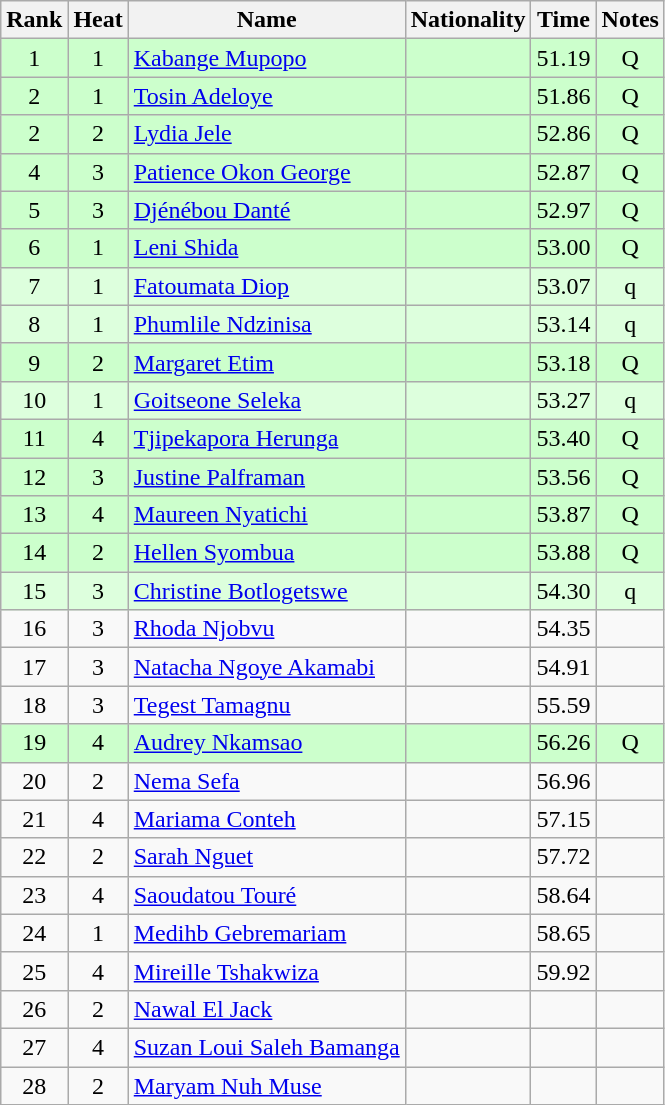<table class="wikitable sortable" style="text-align:center">
<tr>
<th>Rank</th>
<th>Heat</th>
<th>Name</th>
<th>Nationality</th>
<th>Time</th>
<th>Notes</th>
</tr>
<tr bgcolor=ccffcc>
<td>1</td>
<td>1</td>
<td align=left><a href='#'>Kabange Mupopo</a></td>
<td align=left></td>
<td>51.19</td>
<td>Q</td>
</tr>
<tr bgcolor=ccffcc>
<td>2</td>
<td>1</td>
<td align=left><a href='#'>Tosin Adeloye</a></td>
<td align=left></td>
<td>51.86</td>
<td>Q</td>
</tr>
<tr bgcolor=ccffcc>
<td>2</td>
<td>2</td>
<td align=left><a href='#'>Lydia Jele</a></td>
<td align=left></td>
<td>52.86</td>
<td>Q</td>
</tr>
<tr bgcolor=ccffcc>
<td>4</td>
<td>3</td>
<td align=left><a href='#'>Patience Okon George</a></td>
<td align=left></td>
<td>52.87</td>
<td>Q</td>
</tr>
<tr bgcolor=ccffcc>
<td>5</td>
<td>3</td>
<td align=left><a href='#'>Djénébou Danté</a></td>
<td align=left></td>
<td>52.97</td>
<td>Q</td>
</tr>
<tr bgcolor=ccffcc>
<td>6</td>
<td>1</td>
<td align=left><a href='#'>Leni Shida</a></td>
<td align=left></td>
<td>53.00</td>
<td>Q</td>
</tr>
<tr bgcolor=ddffdd>
<td>7</td>
<td>1</td>
<td align=left><a href='#'>Fatoumata Diop</a></td>
<td align=left></td>
<td>53.07</td>
<td>q</td>
</tr>
<tr bgcolor=ddffdd>
<td>8</td>
<td>1</td>
<td align=left><a href='#'>Phumlile Ndzinisa</a></td>
<td align=left></td>
<td>53.14</td>
<td>q</td>
</tr>
<tr bgcolor=ccffcc>
<td>9</td>
<td>2</td>
<td align=left><a href='#'>Margaret Etim</a></td>
<td align=left></td>
<td>53.18</td>
<td>Q</td>
</tr>
<tr bgcolor=ddffdd>
<td>10</td>
<td>1</td>
<td align=left><a href='#'>Goitseone Seleka</a></td>
<td align=left></td>
<td>53.27</td>
<td>q</td>
</tr>
<tr bgcolor=ccffcc>
<td>11</td>
<td>4</td>
<td align=left><a href='#'>Tjipekapora Herunga</a></td>
<td align=left></td>
<td>53.40</td>
<td>Q</td>
</tr>
<tr bgcolor=ccffcc>
<td>12</td>
<td>3</td>
<td align=left><a href='#'>Justine Palframan</a></td>
<td align=left></td>
<td>53.56</td>
<td>Q</td>
</tr>
<tr bgcolor=ccffcc>
<td>13</td>
<td>4</td>
<td align=left><a href='#'>Maureen Nyatichi</a></td>
<td align=left></td>
<td>53.87</td>
<td>Q</td>
</tr>
<tr bgcolor=ccffcc>
<td>14</td>
<td>2</td>
<td align=left><a href='#'>Hellen Syombua</a></td>
<td align=left></td>
<td>53.88</td>
<td>Q</td>
</tr>
<tr bgcolor=ddffdd>
<td>15</td>
<td>3</td>
<td align=left><a href='#'>Christine Botlogetswe</a></td>
<td align=left></td>
<td>54.30</td>
<td>q</td>
</tr>
<tr>
<td>16</td>
<td>3</td>
<td align=left><a href='#'>Rhoda Njobvu</a></td>
<td align=left></td>
<td>54.35</td>
<td></td>
</tr>
<tr>
<td>17</td>
<td>3</td>
<td align=left><a href='#'>Natacha Ngoye Akamabi</a></td>
<td align=left></td>
<td>54.91</td>
<td></td>
</tr>
<tr>
<td>18</td>
<td>3</td>
<td align=left><a href='#'>Tegest Tamagnu</a></td>
<td align=left></td>
<td>55.59</td>
<td></td>
</tr>
<tr bgcolor=ccffcc>
<td>19</td>
<td>4</td>
<td align=left><a href='#'>Audrey Nkamsao</a></td>
<td align=left></td>
<td>56.26</td>
<td>Q</td>
</tr>
<tr>
<td>20</td>
<td>2</td>
<td align=left><a href='#'>Nema Sefa</a></td>
<td align=left></td>
<td>56.96</td>
<td></td>
</tr>
<tr>
<td>21</td>
<td>4</td>
<td align=left><a href='#'>Mariama Conteh</a></td>
<td align=left></td>
<td>57.15</td>
<td></td>
</tr>
<tr>
<td>22</td>
<td>2</td>
<td align=left><a href='#'>Sarah Nguet</a></td>
<td align=left></td>
<td>57.72</td>
<td></td>
</tr>
<tr>
<td>23</td>
<td>4</td>
<td align=left><a href='#'>Saoudatou Touré</a></td>
<td align=left></td>
<td>58.64</td>
<td></td>
</tr>
<tr>
<td>24</td>
<td>1</td>
<td align=left><a href='#'>Medihb Gebremariam</a></td>
<td align=left></td>
<td>58.65</td>
<td></td>
</tr>
<tr>
<td>25</td>
<td>4</td>
<td align=left><a href='#'>Mireille Tshakwiza</a></td>
<td align=left></td>
<td>59.92</td>
<td></td>
</tr>
<tr>
<td>26</td>
<td>2</td>
<td align=left><a href='#'>Nawal El Jack</a></td>
<td align=left></td>
<td></td>
<td></td>
</tr>
<tr>
<td>27</td>
<td>4</td>
<td align=left><a href='#'>Suzan Loui Saleh Bamanga</a></td>
<td align=left></td>
<td></td>
<td></td>
</tr>
<tr>
<td>28</td>
<td>2</td>
<td align=left><a href='#'>Maryam Nuh Muse</a></td>
<td align=left></td>
<td></td>
<td></td>
</tr>
</table>
